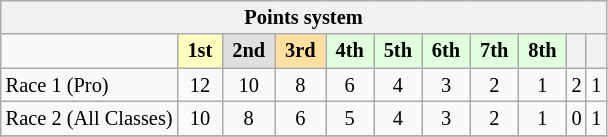<table class="wikitable" style="font-size:85%; text-align:center">
<tr>
<th colspan="20">Points system</th>
</tr>
<tr>
<td></td>
<td style="background:#ffffbf;"> <strong>1st</strong> </td>
<td style="background:#dfdfdf;"> <strong>2nd</strong> </td>
<td style="background:#ffdf9f;"> <strong>3rd</strong> </td>
<td style="background:#dfffdf;"> <strong>4th</strong> </td>
<td style="background:#dfffdf;"> <strong>5th</strong> </td>
<td style="background:#dfffdf;"> <strong>6th</strong> </td>
<td style="background:#dfffdf;"> <strong>7th</strong> </td>
<td style="background:#dfffdf;"> <strong>8th</strong> </td>
<th></th>
<th></th>
</tr>
<tr>
<td align=left>Race 1 (Pro)</td>
<td>12</td>
<td>10</td>
<td>8</td>
<td>6</td>
<td>4</td>
<td>3</td>
<td>2</td>
<td>1</td>
<td>2</td>
<td>1</td>
</tr>
<tr>
<td align=left>Race 2 (All Classes)</td>
<td>10</td>
<td>8</td>
<td>6</td>
<td>5</td>
<td>4</td>
<td>3</td>
<td>2</td>
<td>1</td>
<td>0</td>
<td>1</td>
</tr>
<tr>
</tr>
</table>
